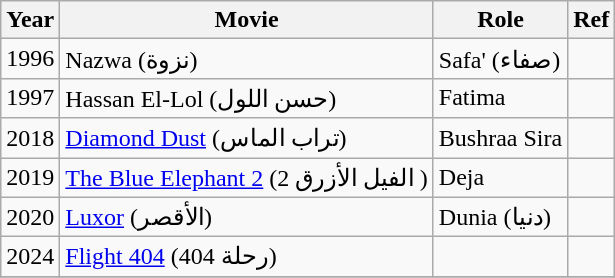<table class="wikitable sortable">
<tr>
<th>Year</th>
<th class="unsortable">Movie</th>
<th class="unsortable">Role</th>
<th class="unsortable">Ref</th>
</tr>
<tr>
<td>1996</td>
<td>Nazwa (نزوة)</td>
<td>Safa' (صفاء)</td>
<td></td>
</tr>
<tr>
<td>1997</td>
<td>Hassan El-Lol (حسن اللول)</td>
<td>Fatima</td>
<td></td>
</tr>
<tr>
<td>2018</td>
<td><a href='#'>Diamond Dust</a> (تراب الماس)</td>
<td>Bushraa Sira</td>
<td></td>
</tr>
<tr>
<td>2019</td>
<td><a href='#'>The Blue Elephant 2</a> (الفيل الأزرق 2 )</td>
<td>Deja</td>
<td></td>
</tr>
<tr>
<td>2020</td>
<td><a href='#'>Luxor</a> (الأقصر)</td>
<td>Dunia (دنيا)</td>
<td></td>
</tr>
<tr>
<td>2024</td>
<td><a href='#'>Flight 404</a> (رحلة 404)</td>
<td></td>
<td></td>
</tr>
<tr>
</tr>
</table>
